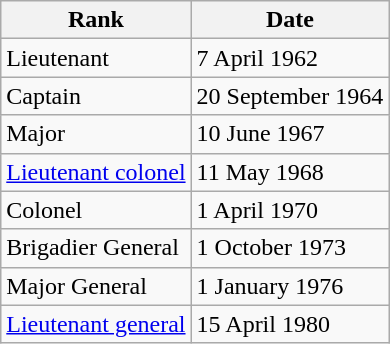<table class=wikitable>
<tr>
<th>Rank</th>
<th>Date</th>
</tr>
<tr>
<td>Lieutenant</td>
<td>7 April 1962</td>
</tr>
<tr>
<td>Captain</td>
<td>20 September 1964</td>
</tr>
<tr>
<td>Major</td>
<td>10 June 1967</td>
</tr>
<tr>
<td><a href='#'>Lieutenant colonel</a></td>
<td>11 May 1968</td>
</tr>
<tr>
<td>Colonel</td>
<td>1 April 1970</td>
</tr>
<tr>
<td>Brigadier General</td>
<td>1 October 1973</td>
</tr>
<tr>
<td>Major General</td>
<td>1 January 1976</td>
</tr>
<tr>
<td><a href='#'>Lieutenant general</a></td>
<td>15 April 1980</td>
</tr>
</table>
